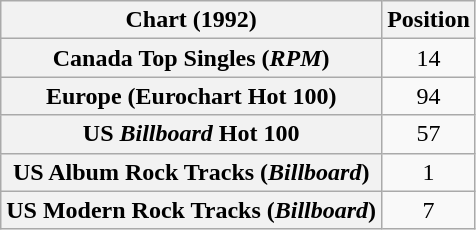<table class="wikitable sortable plainrowheaders" style="text-align:center">
<tr>
<th>Chart (1992)</th>
<th>Position</th>
</tr>
<tr>
<th scope="row">Canada Top Singles (<em>RPM</em>)</th>
<td>14</td>
</tr>
<tr>
<th scope="row">Europe (Eurochart Hot 100)</th>
<td>94</td>
</tr>
<tr>
<th scope="row">US <em>Billboard</em> Hot 100</th>
<td>57</td>
</tr>
<tr>
<th scope="row">US Album Rock Tracks (<em>Billboard</em>)</th>
<td>1</td>
</tr>
<tr>
<th scope="row">US Modern Rock Tracks (<em>Billboard</em>)</th>
<td>7</td>
</tr>
</table>
